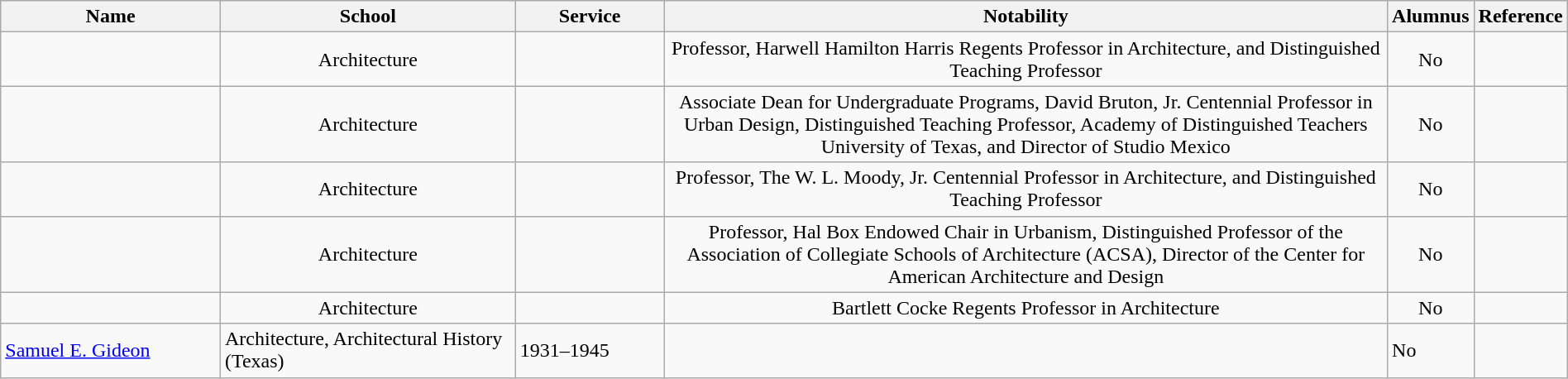<table class="wikitable sortable" style="width:100%">
<tr>
<th style="width:15%;">Name</th>
<th style="width:20%;">School</th>
<th style="width:10%;">Service</th>
<th style="width:50%;" class="unsortable">Notability</th>
<th style="width:5%;">Alumnus</th>
<th style="width:*;" class="unsortable">Reference</th>
</tr>
<tr>
<td></td>
<td style="text-align:center;">Architecture</td>
<td style="text-align:center;"></td>
<td style="text-align:center;">Professor, Harwell Hamilton Harris Regents Professor in Architecture, and Distinguished Teaching Professor</td>
<td style="text-align:center;">No</td>
<td style="text-align:center;"></td>
</tr>
<tr>
<td></td>
<td style="text-align:center;">Architecture</td>
<td style="text-align:center;"></td>
<td style="text-align:center;">Associate Dean for Undergraduate Programs, David Bruton, Jr. Centennial Professor in Urban Design, Distinguished Teaching Professor, Academy of Distinguished Teachers University of Texas, and Director of Studio Mexico</td>
<td style="text-align:center;">No</td>
<td style="text-align:center;"></td>
</tr>
<tr>
<td></td>
<td style="text-align:center;">Architecture</td>
<td style="text-align:center;"></td>
<td style="text-align:center;">Professor, The W. L. Moody, Jr. Centennial Professor in Architecture, and Distinguished Teaching Professor</td>
<td style="text-align:center;">No</td>
<td style="text-align:center;"></td>
</tr>
<tr>
<td></td>
<td style="text-align:center;">Architecture</td>
<td style="text-align:center;"></td>
<td style="text-align:center;">Professor, Hal Box Endowed Chair in Urbanism, Distinguished Professor of the Association of Collegiate Schools of Architecture (ACSA), Director of the Center for American Architecture and Design</td>
<td style="text-align:center;">No</td>
<td style="text-align:center;"></td>
</tr>
<tr>
<td></td>
<td style="text-align:center;">Architecture</td>
<td style="text-align:center;"></td>
<td style="text-align:center;">Bartlett Cocke Regents Professor in Architecture</td>
<td style="text-align:center;">No</td>
<td style="text-align:center;"></td>
</tr>
<tr>
<td><a href='#'>Samuel E. Gideon</a></td>
<td>Architecture, Architectural History (Texas)</td>
<td>1931–1945</td>
<td></td>
<td>No</td>
<td></td>
</tr>
</table>
